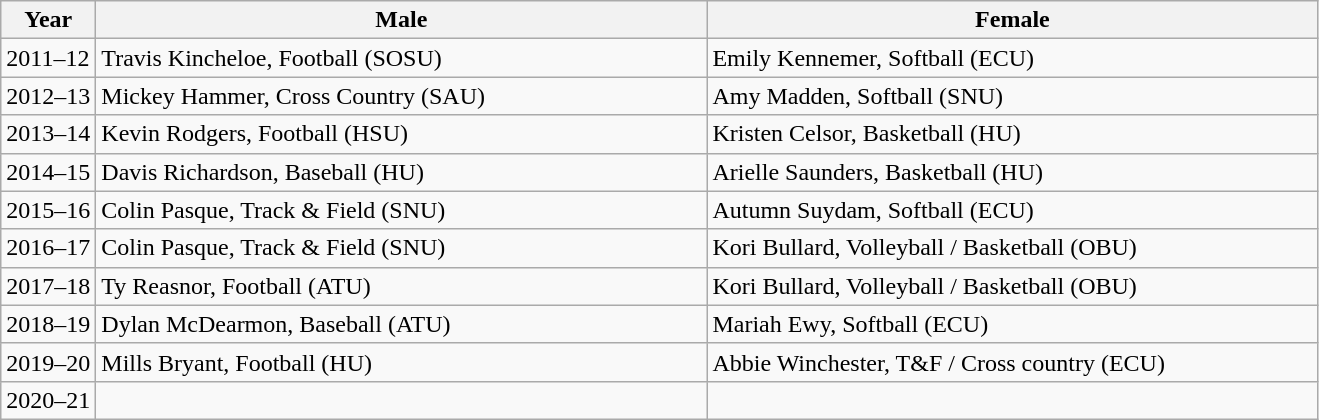<table class="wikitable">
<tr>
<th>Year</th>
<th width=400>Male</th>
<th width=400>Female</th>
</tr>
<tr>
<td>2011–12</td>
<td>Travis Kincheloe, Football (SOSU)</td>
<td>Emily Kennemer, Softball (ECU)</td>
</tr>
<tr>
<td>2012–13</td>
<td>Mickey Hammer, Cross Country (SAU)</td>
<td>Amy Madden, Softball (SNU)</td>
</tr>
<tr>
<td>2013–14</td>
<td>Kevin Rodgers, Football (HSU)</td>
<td>Kristen Celsor, Basketball (HU)</td>
</tr>
<tr>
<td>2014–15</td>
<td>Davis Richardson, Baseball (HU)</td>
<td>Arielle Saunders, Basketball (HU)</td>
</tr>
<tr>
<td>2015–16</td>
<td>Colin Pasque, Track & Field (SNU)</td>
<td>Autumn Suydam, Softball (ECU)</td>
</tr>
<tr>
<td>2016–17</td>
<td>Colin Pasque, Track & Field (SNU)</td>
<td>Kori Bullard, Volleyball / Basketball (OBU)</td>
</tr>
<tr>
<td>2017–18</td>
<td>Ty Reasnor, Football (ATU)</td>
<td>Kori Bullard, Volleyball / Basketball (OBU)</td>
</tr>
<tr>
<td>2018–19</td>
<td>Dylan McDearmon, Baseball (ATU)</td>
<td>Mariah Ewy, Softball (ECU)</td>
</tr>
<tr>
<td>2019–20</td>
<td>Mills Bryant, Football (HU)</td>
<td>Abbie Winchester, T&F / Cross country (ECU)</td>
</tr>
<tr>
<td>2020–21</td>
<td></td>
<td></td>
</tr>
</table>
